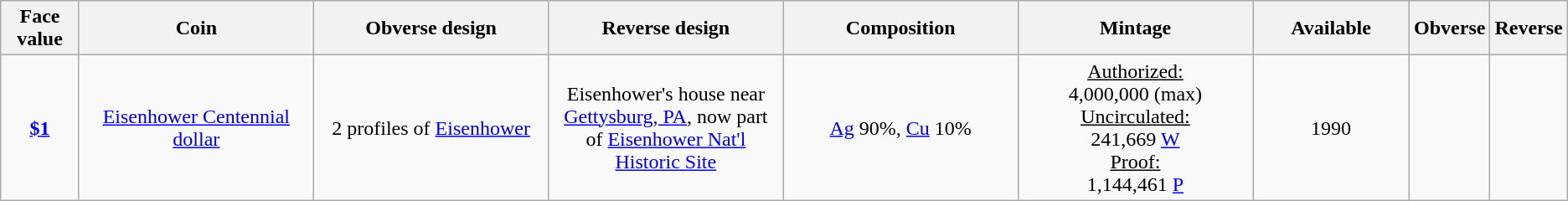<table class="wikitable">
<tr>
<th width="5%">Face value</th>
<th width="15%">Coin</th>
<th width="15%">Obverse design</th>
<th width="15%">Reverse design</th>
<th width="15%">Composition</th>
<th width="15%">Mintage</th>
<th width="10%">Available</th>
<th>Obverse</th>
<th>Reverse</th>
</tr>
<tr>
<td align="center"><strong><a href='#'>$1</a></strong></td>
<td align="center"><a href='#'>Eisenhower Centennial dollar</a></td>
<td align="center">2 profiles of <a href='#'>Eisenhower</a></td>
<td align="center">Eisenhower's house near <a href='#'>Gettysburg, PA</a>, now part of <a href='#'>Eisenhower Nat'l Historic Site</a></td>
<td align="center"><a href='#'>Ag</a> 90%, <a href='#'>Cu</a> 10%</td>
<td align="center"><u>Authorized:</u><br>4,000,000 (max)<br><u>Uncirculated:</u><br>241,669 <a href='#'>W</a><br><u>Proof:</u><br>1,144,461 <a href='#'>P</a></td>
<td align="center">1990</td>
<td></td>
<td></td>
</tr>
</table>
